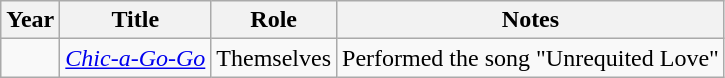<table class="wikitable sortable">
<tr>
<th>Year</th>
<th>Title</th>
<th>Role</th>
<th>Notes</th>
</tr>
<tr>
<td></td>
<td><em><a href='#'>Chic-a-Go-Go</a></em></td>
<td>Themselves</td>
<td>Performed the song "Unrequited Love"</td>
</tr>
</table>
